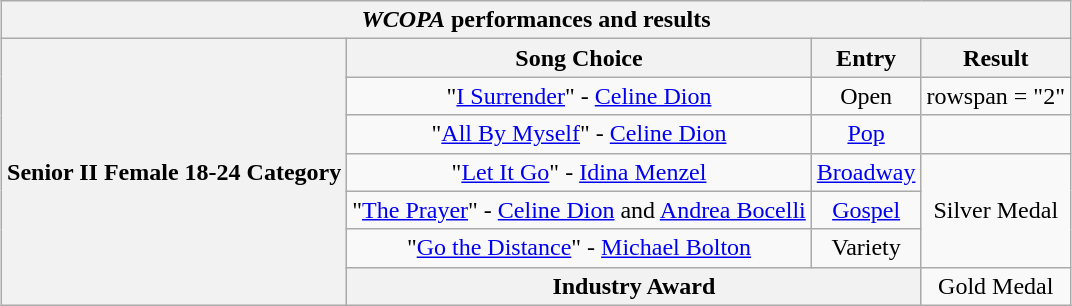<table class="wikitable collapsible collapsed" style="margin:1em auto 1em auto; text-align:center;">
<tr>
<th colspan="5"><em>WCOPA</em> performances and results</th>
</tr>
<tr>
<th rowspan="7" style="text-align:centre;">Senior II Female 18-24 Category</th>
<th style="text-align:centre;">Song Choice</th>
<th style="text-align:centre;">Entry</th>
<th style="text-align:centre;">Result</th>
</tr>
<tr>
<td>"<a href='#'>I Surrender</a>" - <a href='#'>Celine Dion</a></td>
<td>Open</td>
<td>rowspan = "2" </td>
</tr>
<tr>
<td>"<a href='#'>All By Myself</a>" - <a href='#'>Celine Dion</a></td>
<td><a href='#'>Pop</a></td>
</tr>
<tr>
<td>"<a href='#'>Let It Go</a>" - <a href='#'>Idina Menzel</a></td>
<td><a href='#'>Broadway</a></td>
<td rowspan = "3">Silver Medal</td>
</tr>
<tr>
<td>"<a href='#'>The Prayer</a>" - <a href='#'>Celine Dion</a> and <a href='#'>Andrea Bocelli</a></td>
<td><a href='#'>Gospel</a></td>
</tr>
<tr>
<td>"<a href='#'>Go the Distance</a>" - <a href='#'>Michael Bolton</a></td>
<td>Variety</td>
</tr>
<tr>
<th colspan = "2" style="text-align:centre;">Industry Award</th>
<td>Gold Medal</td>
</tr>
</table>
